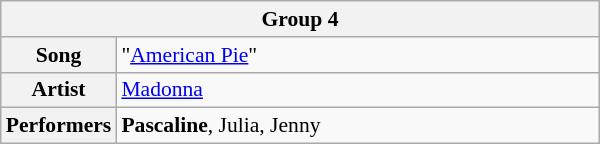<table class="wikitable" style="font-size: 90%" width=400px>
<tr>
<th colspan=2>Group 4</th>
</tr>
<tr>
<th width=10%>Song</th>
<td>"<a href='#'>American Pie</a>"</td>
</tr>
<tr>
<th width=10%>Artist</th>
<td><a href='#'>Madonna</a></td>
</tr>
<tr>
<th width=10%>Performers</th>
<td><strong>Pascaline</strong>, Julia, Jenny</td>
</tr>
</table>
